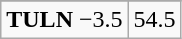<table class="wikitable">
<tr align="center">
</tr>
<tr align="center">
<td><strong>TULN</strong> −3.5</td>
<td>54.5</td>
</tr>
</table>
